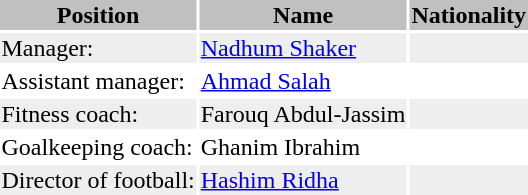<table class="toccolours">
<tr>
<th bgcolor=silver>Position</th>
<th bgcolor=silver>Name</th>
<th bgcolor=silver>Nationality</th>
</tr>
<tr bgcolor=#eeeeee>
<td>Manager:</td>
<td><a href='#'>Nadhum Shaker</a></td>
<td></td>
</tr>
<tr>
<td>Assistant manager:</td>
<td><a href='#'>Ahmad Salah</a></td>
<td></td>
</tr>
<tr bgcolor=#eeeeee>
<td>Fitness coach:</td>
<td>Farouq Abdul-Jassim</td>
<td></td>
</tr>
<tr>
<td>Goalkeeping coach:</td>
<td>Ghanim Ibrahim</td>
<td></td>
</tr>
<tr bgcolor=#eeeeee>
<td>Director of football:</td>
<td><a href='#'>Hashim Ridha</a></td>
<td></td>
</tr>
<tr>
</tr>
</table>
